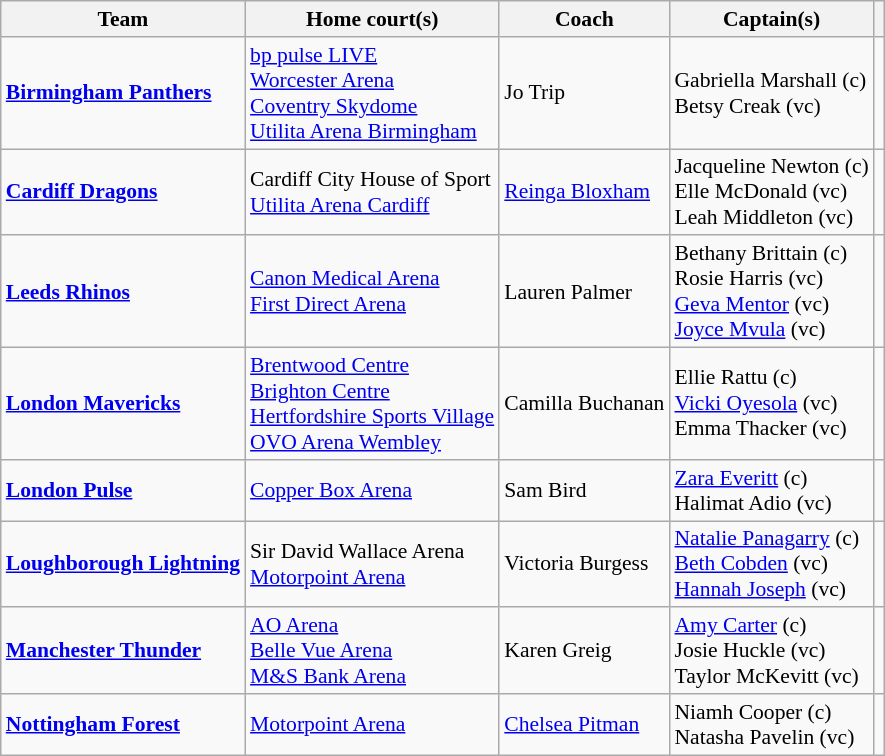<table class="wikitable" style="font-size:90%;">
<tr>
<th>Team</th>
<th>Home court(s)</th>
<th>Coach</th>
<th>Captain(s)</th>
<th></th>
</tr>
<tr>
<td> <strong><a href='#'>Birmingham Panthers</a></strong></td>
<td><a href='#'>bp pulse LIVE</a><br><a href='#'>Worcester Arena</a><br><a href='#'>Coventry Skydome</a><br><a href='#'>Utilita Arena Birmingham</a></td>
<td>Jo Trip</td>
<td>Gabriella Marshall (c)<br>Betsy Creak (vc)</td>
<td></td>
</tr>
<tr>
<td> <strong><a href='#'>Cardiff Dragons</a></strong></td>
<td>Cardiff City House of Sport<br><a href='#'>Utilita Arena Cardiff</a></td>
<td><a href='#'>Reinga Bloxham</a></td>
<td>Jacqueline Newton (c)<br>Elle McDonald (vc)<br>Leah Middleton (vc)</td>
<td></td>
</tr>
<tr>
<td> <strong><a href='#'>Leeds Rhinos</a></strong></td>
<td><a href='#'>Canon Medical Arena</a><br><a href='#'>First Direct Arena</a></td>
<td>Lauren Palmer</td>
<td>Bethany Brittain (c)<br>Rosie Harris (vc)<br><a href='#'>Geva Mentor</a> (vc)<br><a href='#'>Joyce Mvula</a> (vc)</td>
<td></td>
</tr>
<tr>
<td> <strong><a href='#'>London Mavericks</a></strong></td>
<td><a href='#'>Brentwood Centre</a><br><a href='#'>Brighton Centre</a><br><a href='#'>Hertfordshire Sports Village</a><br><a href='#'>OVO Arena Wembley</a></td>
<td>Camilla Buchanan</td>
<td>Ellie Rattu (c)<br><a href='#'>Vicki Oyesola</a> (vc)<br>Emma Thacker (vc)</td>
<td></td>
</tr>
<tr>
<td> <strong><a href='#'>London Pulse</a></strong></td>
<td><a href='#'>Copper Box Arena</a></td>
<td>Sam Bird</td>
<td><a href='#'>Zara Everitt</a> (c)<br>Halimat Adio (vc)</td>
<td></td>
</tr>
<tr>
<td> <strong><a href='#'>Loughborough Lightning</a></strong></td>
<td>Sir David Wallace Arena<br><a href='#'>Motorpoint Arena</a></td>
<td>Victoria Burgess</td>
<td><a href='#'>Natalie Panagarry</a> (c)<br><a href='#'>Beth Cobden</a> (vc)<br><a href='#'>Hannah Joseph</a> (vc)</td>
<td></td>
</tr>
<tr>
<td> <strong><a href='#'>Manchester Thunder</a></strong></td>
<td><a href='#'>AO Arena</a><br><a href='#'>Belle Vue Arena</a><br><a href='#'>M&S Bank Arena</a></td>
<td>Karen Greig</td>
<td><a href='#'>Amy Carter</a> (c)<br>Josie Huckle (vc)<br>Taylor McKevitt (vc)</td>
<td></td>
</tr>
<tr>
<td> <strong><a href='#'>Nottingham Forest</a></strong></td>
<td><a href='#'>Motorpoint Arena</a></td>
<td><a href='#'>Chelsea Pitman</a></td>
<td>Niamh Cooper (c)<br>Natasha Pavelin (vc)</td>
<td></td>
</tr>
</table>
